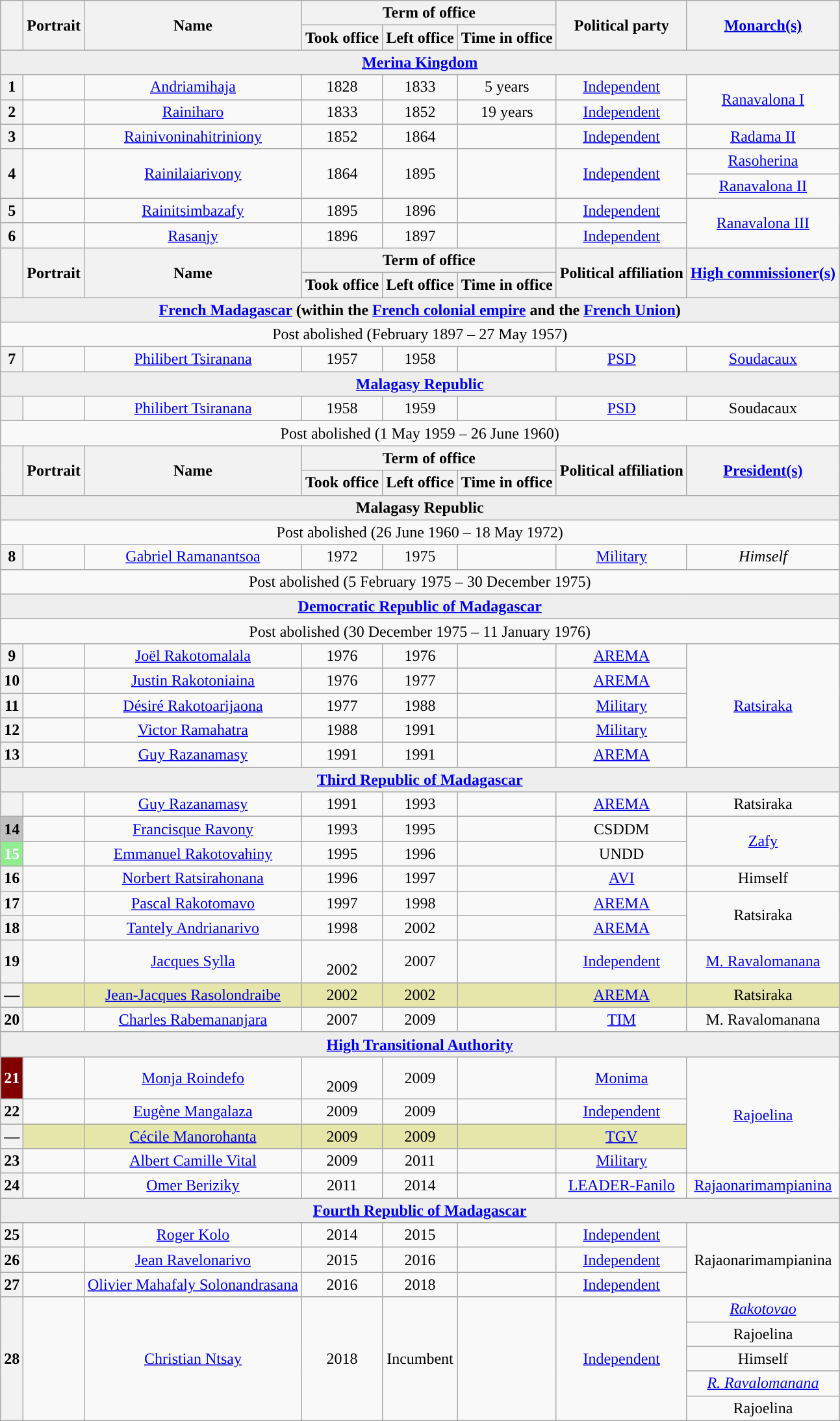<table class="wikitable" style="text-align:center">
<tr>
<th rowspan="2"></th>
<th rowspan="2">Portrait</th>
<th rowspan="2">Name<br></th>
<th colspan="3">Term of office</th>
<th rowspan="2">Political party</th>
<th rowspan="2"><a href='#'>Monarch(s)</a></th>
</tr>
<tr>
<th>Took office</th>
<th>Left office</th>
<th>Time in office</th>
</tr>
<tr bgcolor=#EEEEEE>
<td colspan="8"><strong><a href='#'>Merina Kingdom</a></strong></td>
</tr>
<tr>
<th style="background:">1</th>
<td></td>
<td><a href='#'>Andriamihaja</a><br></td>
<td>1828</td>
<td>1833</td>
<td>5 years</td>
<td><a href='#'>Independent</a></td>
<td rowspan=3><a href='#'>Ranavalona I</a></td>
</tr>
<tr>
<th style="background:">2</th>
<td></td>
<td><a href='#'>Rainiharo</a><br></td>
<td>1833</td>
<td> 1852<br></td>
<td>19 years</td>
<td><a href='#'>Independent</a></td>
</tr>
<tr>
<th rowspan=3 style="background:">3</th>
<td rowspan=3></td>
<td rowspan=3><a href='#'>Rainivoninahitriniony</a><br></td>
<td rowspan=3> 1852</td>
<td rowspan=3> 1864<br></td>
<td rowspan=3></td>
<td rowspan=3><a href='#'>Independent</a></td>
</tr>
<tr>
<td><a href='#'>Radama II</a></td>
</tr>
<tr>
<td rowspan=2><a href='#'>Rasoherina</a></td>
</tr>
<tr>
<th rowspan=3 style="background:">4</th>
<td rowspan=3></td>
<td rowspan=3><a href='#'>Rainilaiarivony</a><br></td>
<td rowspan=3> 1864</td>
<td rowspan=3> 1895<br></td>
<td rowspan=3></td>
<td rowspan=3><a href='#'>Independent</a></td>
</tr>
<tr>
<td><a href='#'>Ranavalona II</a></td>
</tr>
<tr>
<td rowspan=3><a href='#'>Ranavalona III</a></td>
</tr>
<tr>
<th style="background:">5</th>
<td></td>
<td><a href='#'>Rainitsimbazafy</a></td>
<td> 1895</td>
<td> 1896<br></td>
<td></td>
<td><a href='#'>Independent</a></td>
</tr>
<tr>
<th style="background:">6</th>
<td></td>
<td><a href='#'>Rasanjy</a><br></td>
<td> 1896</td>
<td> 1897</td>
<td></td>
<td><a href='#'>Independent</a></td>
</tr>
<tr>
<th rowspan="2"></th>
<th rowspan="2">Portrait</th>
<th rowspan="2">Name<br></th>
<th colspan="3">Term of office</th>
<th rowspan="2">Political affiliation</th>
<th rowspan="2"><a href='#'>High commissioner(s)</a></th>
</tr>
<tr>
<th>Took office</th>
<th>Left office</th>
<th>Time in office</th>
</tr>
<tr bgcolor=#EEEEEE>
<td colspan="8"><strong><a href='#'>French Madagascar</a> (within the <a href='#'>French colonial empire</a> and the <a href='#'>French Union</a>)</strong></td>
</tr>
<tr>
<td colspan="8">Post abolished (February 1897 – 27 May 1957)</td>
</tr>
<tr>
<th style="background:">7</th>
<td></td>
<td><a href='#'>Philibert Tsiranana</a><br></td>
<td> 1957</td>
<td> 1958</td>
<td></td>
<td><a href='#'>PSD</a></td>
<td><a href='#'>Soudacaux</a></td>
</tr>
<tr bgcolor=#EEEEEE>
<td colspan="8"><strong><a href='#'>Malagasy Republic</a> </strong></td>
</tr>
<tr>
<th style="background:"></th>
<td></td>
<td><a href='#'>Philibert Tsiranana</a><br></td>
<td> 1958</td>
<td> 1959</td>
<td></td>
<td><a href='#'>PSD</a></td>
<td>Soudacaux</td>
</tr>
<tr>
<td colspan="8">Post abolished (1 May 1959 – 26 June 1960)</td>
</tr>
<tr>
<th rowspan="2"></th>
<th rowspan="2">Portrait</th>
<th rowspan="2">Name<br></th>
<th colspan="3">Term of office</th>
<th rowspan="2">Political affiliation</th>
<th rowspan="2"><a href='#'>President(s)</a></th>
</tr>
<tr>
<th>Took office</th>
<th>Left office</th>
<th>Time in office</th>
</tr>
<tr bgcolor=#EEEEEE>
<td colspan="8"><strong>Malagasy Republic </strong></td>
</tr>
<tr>
<td colspan="8">Post abolished (26 June 1960 – 18 May 1972)</td>
</tr>
<tr>
<th style="background:">8</th>
<td></td>
<td><a href='#'>Gabriel Ramanantsoa</a><br></td>
<td> 1972</td>
<td> 1975<br></td>
<td></td>
<td><a href='#'>Military</a></td>
<td><em>Himself</em></td>
</tr>
<tr>
<td colspan="8">Post abolished (5 February 1975 – 30 December 1975)</td>
</tr>
<tr bgcolor=#EEEEEE>
<td colspan="8"><strong><a href='#'>Democratic Republic of Madagascar</a></strong></td>
</tr>
<tr>
<td colspan="8">Post abolished (30 December 1975 – 11 January 1976)</td>
</tr>
<tr>
<th style="background:">9</th>
<td></td>
<td><a href='#'>Joël Rakotomalala</a><br></td>
<td> 1976</td>
<td> 1976<br></td>
<td></td>
<td><a href='#'>AREMA</a></td>
<td rowspan=5><a href='#'>Ratsiraka</a></td>
</tr>
<tr>
<th style="background:">10</th>
<td></td>
<td><a href='#'>Justin Rakotoniaina</a><br></td>
<td> 1976</td>
<td> 1977</td>
<td></td>
<td><a href='#'>AREMA</a></td>
</tr>
<tr>
<th style="background:">11</th>
<td></td>
<td><a href='#'>Désiré Rakotoarijaona</a><br></td>
<td> 1977</td>
<td> 1988</td>
<td></td>
<td><a href='#'>Military</a></td>
</tr>
<tr>
<th style="background:">12</th>
<td></td>
<td><a href='#'>Victor Ramahatra</a><br></td>
<td> 1988</td>
<td> 1991</td>
<td></td>
<td><a href='#'>Military</a></td>
</tr>
<tr>
<th style="background:">13</th>
<td></td>
<td><a href='#'>Guy Razanamasy</a><br></td>
<td> 1991</td>
<td> 1991</td>
<td></td>
<td><a href='#'>AREMA</a></td>
</tr>
<tr bgcolor=#EEEEEE>
<td colspan="8"><strong><a href='#'>Third Republic of Madagascar</a></strong></td>
</tr>
<tr>
<th rowspan=2 style="background:"></th>
<td rowspan=2></td>
<td rowspan=2><a href='#'>Guy Razanamasy</a><br></td>
<td rowspan=2> 1991</td>
<td rowspan=2> 1993</td>
<td rowspan=2></td>
<td rowspan=2><a href='#'>AREMA</a></td>
<td>Ratsiraka</td>
</tr>
<tr>
<td rowspan=4><a href='#'>Zafy</a></td>
</tr>
<tr>
<th style="background:Silver; color:black;">14</th>
<td></td>
<td><a href='#'>Francisque Ravony</a><br></td>
<td> 1993</td>
<td> 1995</td>
<td></td>
<td>CSDDM</td>
</tr>
<tr>
<th style="background:LightGreen; color:white;">15</th>
<td></td>
<td><a href='#'>Emmanuel Rakotovahiny</a><br></td>
<td> 1995</td>
<td> 1996</td>
<td></td>
<td>UNDD</td>
</tr>
<tr>
<th rowspan=3 style="background:">16</th>
<td rowspan=3></td>
<td rowspan=3><a href='#'>Norbert Ratsirahonana</a><br></td>
<td rowspan=3> 1996</td>
<td rowspan=3> 1997</td>
<td rowspan=3></td>
<td rowspan=3><a href='#'>AVI</a></td>
</tr>
<tr>
<td>Himself</td>
</tr>
<tr>
<td rowspan=3>Ratsiraka</td>
</tr>
<tr>
<th style="background:">17</th>
<td></td>
<td><a href='#'>Pascal Rakotomavo</a><br></td>
<td> 1997</td>
<td> 1998</td>
<td></td>
<td><a href='#'>AREMA</a></td>
</tr>
<tr>
<th style="background:">18</th>
<td></td>
<td><a href='#'>Tantely Andrianarivo</a><br></td>
<td> 1998</td>
<td> 2002</td>
<td></td>
<td><a href='#'>AREMA</a></td>
</tr>
<tr>
<th style="background:">19</th>
<td></td>
<td><a href='#'>Jacques Sylla</a><br></td>
<td><br> 2002</td>
<td> 2007</td>
<td></td>
<td><a href='#'>Independent</a></td>
<td><a href='#'>M. Ravalomanana</a></td>
</tr>
<tr style="background:#e6e6aa;">
<th style="background:">—</th>
<td></td>
<td><a href='#'>Jean-Jacques Rasolondraibe</a><br></td>
<td> 2002</td>
<td> 2002</td>
<td></td>
<td><a href='#'>AREMA</a></td>
<td>Ratsiraka</td>
</tr>
<tr>
<th style="background:">20</th>
<td></td>
<td><a href='#'>Charles Rabemananjara</a><br></td>
<td> 2007</td>
<td> 2009<br></td>
<td></td>
<td><a href='#'>TIM</a></td>
<td>M. Ravalomanana</td>
</tr>
<tr bgcolor=#EEEEEE>
<td colspan="8"><strong><a href='#'>High Transitional Authority</a></strong></td>
</tr>
<tr>
<th style="background:Maroon; color:white;">21</th>
<td></td>
<td><a href='#'>Monja Roindefo</a><br></td>
<td><br> 2009</td>
<td> 2009<br></td>
<td></td>
<td><a href='#'>Monima</a></td>
<td rowspan=5><a href='#'>Rajoelina</a></td>
</tr>
<tr>
<th style="background:">22</th>
<td></td>
<td><a href='#'>Eugène Mangalaza</a><br></td>
<td> 2009</td>
<td> 2009</td>
<td></td>
<td><a href='#'>Independent</a></td>
</tr>
<tr style="background:#e6e6aa;">
<th style="background:">—</th>
<td></td>
<td><a href='#'>Cécile Manorohanta</a></td>
<td> 2009</td>
<td> 2009</td>
<td></td>
<td><a href='#'>TGV</a></td>
</tr>
<tr>
<th style="background:">23</th>
<td></td>
<td><a href='#'>Albert Camille Vital</a><br></td>
<td> 2009</td>
<td> 2011</td>
<td></td>
<td><a href='#'>Military</a></td>
</tr>
<tr>
<th rowspan=2 style="background:">24</th>
<td rowspan=2></td>
<td rowspan=2><a href='#'>Omer Beriziky</a><br></td>
<td rowspan=2> 2011</td>
<td rowspan=2> 2014</td>
<td rowspan=2></td>
<td rowspan=2><a href='#'>LEADER-Fanilo</a></td>
</tr>
<tr>
<td><a href='#'>Rajaonarimampianina</a></td>
</tr>
<tr bgcolor=#EEEEEE>
<td colspan="8"><strong><a href='#'>Fourth Republic of Madagascar</a></strong></td>
</tr>
<tr>
<th style="background:">25</th>
<td></td>
<td><a href='#'>Roger Kolo</a><br></td>
<td> 2014</td>
<td> 2015</td>
<td></td>
<td><a href='#'>Independent</a></td>
<td rowspan=4>Rajaonarimampianina</td>
</tr>
<tr>
<th style="background:">26</th>
<td></td>
<td><a href='#'>Jean Ravelonarivo</a><br></td>
<td> 2015</td>
<td> 2016</td>
<td></td>
<td><a href='#'>Independent</a></td>
</tr>
<tr>
<th style="background:">27</th>
<td></td>
<td><a href='#'>Olivier Mahafaly Solonandrasana</a><br></td>
<td> 2016</td>
<td> 2018</td>
<td></td>
<td><a href='#'>Independent</a></td>
</tr>
<tr>
<th rowspan=6 style="background:">28</th>
<td rowspan=6></td>
<td rowspan=6><a href='#'>Christian Ntsay</a><br></td>
<td rowspan=6> 2018</td>
<td rowspan=6>Incumbent</td>
<td rowspan=6></td>
<td rowspan=6><a href='#'>Independent</a></td>
</tr>
<tr>
<td><em><a href='#'>Rakotovao</a></em></td>
</tr>
<tr>
<td>Rajoelina</td>
</tr>
<tr>
<td>Himself</td>
</tr>
<tr>
<td><em><a href='#'>R. Ravalomanana</a></em></td>
</tr>
<tr>
<td>Rajoelina</td>
</tr>
</table>
